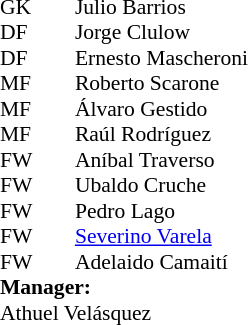<table style="font-size:90%; margin:0.2em auto;" cellspacing="0" cellpadding="0">
<tr>
<th width="25"></th>
<th width="25"></th>
</tr>
<tr>
<td>GK</td>
<td></td>
<td> Julio Barrios</td>
</tr>
<tr>
<td>DF</td>
<td></td>
<td> Jorge Clulow</td>
</tr>
<tr>
<td>DF</td>
<td></td>
<td> Ernesto Mascheroni</td>
</tr>
<tr>
<td>MF</td>
<td></td>
<td> Roberto Scarone</td>
</tr>
<tr>
<td>MF</td>
<td></td>
<td> Álvaro Gestido</td>
</tr>
<tr>
<td>MF</td>
<td></td>
<td> Raúl Rodríguez</td>
</tr>
<tr>
<td>FW</td>
<td></td>
<td> Aníbal Traverso</td>
</tr>
<tr>
<td>FW</td>
<td></td>
<td> Ubaldo Cruche</td>
</tr>
<tr>
<td>FW</td>
<td></td>
<td> Pedro Lago</td>
</tr>
<tr>
<td>FW</td>
<td></td>
<td> <a href='#'>Severino Varela</a></td>
</tr>
<tr>
<td>FW</td>
<td></td>
<td> Adelaido Camaití</td>
</tr>
<tr>
<td colspan=3><strong>Manager:</strong></td>
</tr>
<tr>
<td colspan=4> Athuel Velásquez</td>
</tr>
</table>
